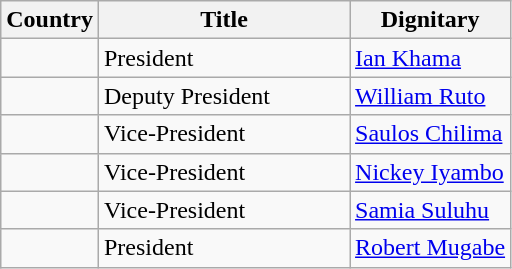<table class="wikitable sortable">
<tr>
<th>Country</th>
<th width="160px">Title</th>
<th>Dignitary</th>
</tr>
<tr>
<td></td>
<td>President</td>
<td><a href='#'>Ian Khama</a></td>
</tr>
<tr>
<td></td>
<td>Deputy President</td>
<td><a href='#'>William Ruto</a></td>
</tr>
<tr>
<td></td>
<td>Vice-President</td>
<td><a href='#'>Saulos Chilima</a></td>
</tr>
<tr>
<td></td>
<td>Vice-President</td>
<td><a href='#'>Nickey Iyambo</a></td>
</tr>
<tr>
<td></td>
<td>Vice-President</td>
<td><a href='#'>Samia Suluhu</a></td>
</tr>
<tr>
<td></td>
<td>President</td>
<td><a href='#'>Robert Mugabe</a></td>
</tr>
</table>
